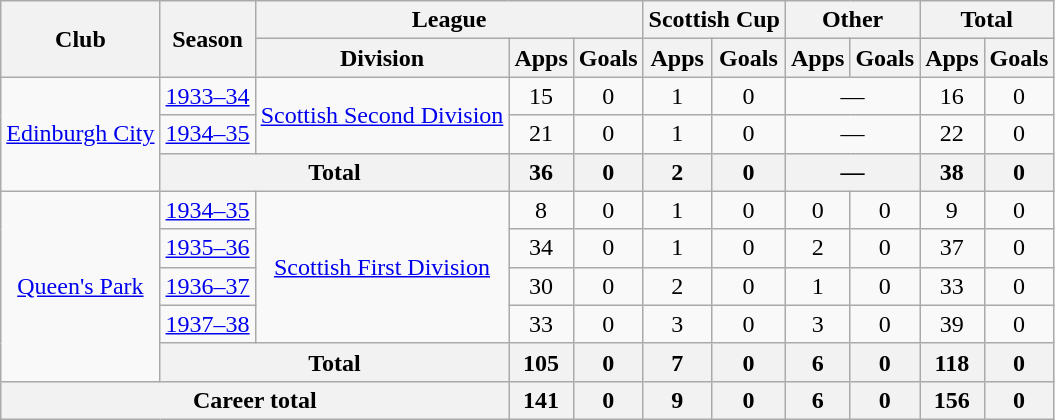<table class="wikitable" style="text-align: center;">
<tr>
<th rowspan="2">Club</th>
<th rowspan="2">Season</th>
<th colspan="3">League</th>
<th colspan="2">Scottish Cup</th>
<th colspan="2">Other</th>
<th colspan="2">Total</th>
</tr>
<tr>
<th>Division</th>
<th>Apps</th>
<th>Goals</th>
<th>Apps</th>
<th>Goals</th>
<th>Apps</th>
<th>Goals</th>
<th>Apps</th>
<th>Goals</th>
</tr>
<tr>
<td rowspan="3"><a href='#'>Edinburgh City</a></td>
<td><a href='#'>1933–34</a></td>
<td rowspan="2"><a href='#'>Scottish Second Division</a></td>
<td>15</td>
<td>0</td>
<td>1</td>
<td>0</td>
<td colspan="2">—</td>
<td>16</td>
<td>0</td>
</tr>
<tr>
<td><a href='#'>1934–35</a></td>
<td>21</td>
<td>0</td>
<td>1</td>
<td>0</td>
<td colspan="2">—</td>
<td>22</td>
<td>0</td>
</tr>
<tr>
<th colspan="2">Total</th>
<th>36</th>
<th>0</th>
<th>2</th>
<th>0</th>
<th colspan="2">—</th>
<th>38</th>
<th>0</th>
</tr>
<tr>
<td rowspan="5"><a href='#'>Queen's Park</a></td>
<td><a href='#'>1934–35</a></td>
<td rowspan="4"><a href='#'>Scottish First Division</a></td>
<td>8</td>
<td>0</td>
<td>1</td>
<td>0</td>
<td>0</td>
<td>0</td>
<td>9</td>
<td>0</td>
</tr>
<tr>
<td><a href='#'>1935–36</a></td>
<td>34</td>
<td>0</td>
<td>1</td>
<td>0</td>
<td>2</td>
<td>0</td>
<td>37</td>
<td>0</td>
</tr>
<tr>
<td><a href='#'>1936–37</a></td>
<td>30</td>
<td>0</td>
<td>2</td>
<td>0</td>
<td>1</td>
<td>0</td>
<td>33</td>
<td>0</td>
</tr>
<tr>
<td><a href='#'>1937–38</a></td>
<td>33</td>
<td>0</td>
<td>3</td>
<td>0</td>
<td>3</td>
<td>0</td>
<td>39</td>
<td>0</td>
</tr>
<tr>
<th colspan="2">Total</th>
<th>105</th>
<th>0</th>
<th>7</th>
<th>0</th>
<th>6</th>
<th>0</th>
<th>118</th>
<th>0</th>
</tr>
<tr>
<th colspan="3">Career total</th>
<th>141</th>
<th>0</th>
<th>9</th>
<th>0</th>
<th>6</th>
<th>0</th>
<th>156</th>
<th>0</th>
</tr>
</table>
